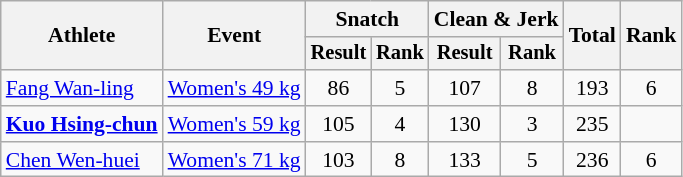<table class="wikitable" style="font-size:90%; text-align:center">
<tr>
<th rowspan="2">Athlete</th>
<th rowspan="2">Event</th>
<th colspan="2">Snatch</th>
<th colspan="2">Clean & Jerk</th>
<th rowspan="2">Total</th>
<th rowspan="2">Rank</th>
</tr>
<tr style="font-size:95%">
<th>Result</th>
<th>Rank</th>
<th>Result</th>
<th>Rank</th>
</tr>
<tr>
<td align="left"><a href='#'>Fang Wan-ling</a></td>
<td align="left"><a href='#'>Women's 49 kg</a></td>
<td>86</td>
<td>5</td>
<td>107</td>
<td>8</td>
<td>193</td>
<td>6</td>
</tr>
<tr>
<td align="left"><strong><a href='#'>Kuo Hsing-chun</a></strong></td>
<td align="left"><a href='#'>Women's 59 kg</a></td>
<td>105</td>
<td>4</td>
<td>130</td>
<td>3</td>
<td>235</td>
<td></td>
</tr>
<tr>
<td align="left"><a href='#'>Chen Wen-huei</a></td>
<td align="left"><a href='#'>Women's 71 kg</a></td>
<td>103</td>
<td>8</td>
<td>133</td>
<td>5</td>
<td>236</td>
<td>6</td>
</tr>
</table>
